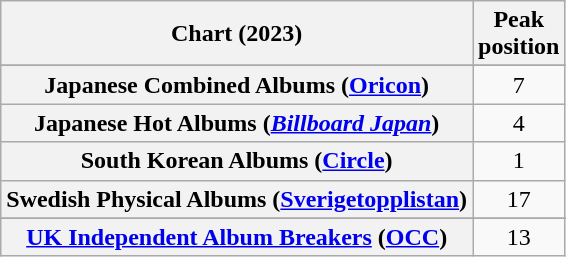<table class="wikitable plainrowheaders sortable" style="text-align:center">
<tr>
<th scope="col">Chart (2023)</th>
<th scope="col">Peak<br>position</th>
</tr>
<tr>
</tr>
<tr>
<th scope="row">Japanese Combined Albums (<a href='#'>Oricon</a>)</th>
<td>7</td>
</tr>
<tr>
<th scope="row">Japanese Hot Albums (<em><a href='#'>Billboard Japan</a></em>)</th>
<td>4</td>
</tr>
<tr>
<th scope="row">South Korean Albums (<a href='#'>Circle</a>)</th>
<td>1</td>
</tr>
<tr>
<th scope="row">Swedish Physical Albums (<a href='#'>Sverigetopplistan</a>)</th>
<td>17</td>
</tr>
<tr>
</tr>
<tr>
<th scope="row"><a href='#'>UK Independent Album Breakers</a> (<a href='#'>OCC</a>)</th>
<td>13</td>
</tr>
</table>
